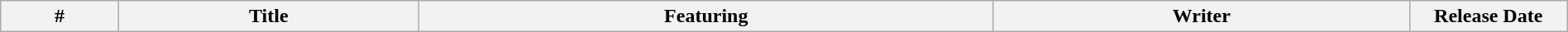<table class="wikitable plainrowheaders" style="width:100%;">
<tr>
<th>#</th>
<th>Title</th>
<th>Featuring</th>
<th>Writer</th>
<th width="120">Release Date<br>

</th>
</tr>
</table>
